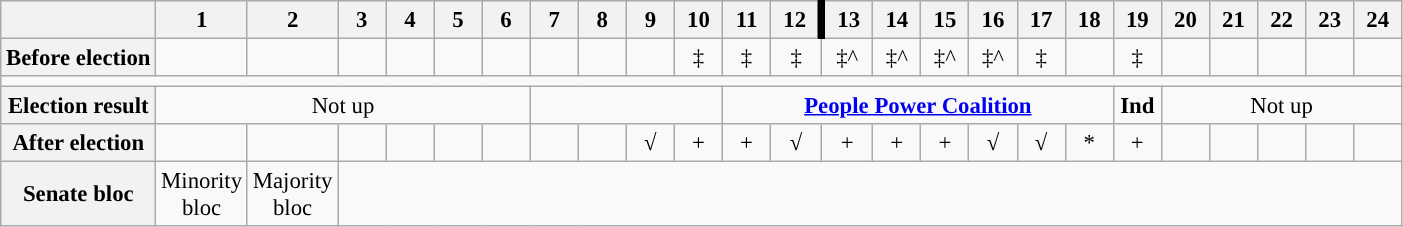<table class="wikitable" style="text-align:center; font-size:95%">
<tr>
<th></th>
<th width="25px">1</th>
<th width="25px">2</th>
<th width="25px">3</th>
<th width="25px">4</th>
<th width="25px">5</th>
<th width="25px">6</th>
<th width="25px">7</th>
<th width="25px">8</th>
<th width="25px">9</th>
<th width="25px">10</th>
<th width="25px">11</th>
<th width="25px">12</th>
<th width="25px" style="border-left:5px solid black;">13</th>
<th width="25px">14</th>
<th width="25px">15</th>
<th width="25px">16</th>
<th width="25px">17</th>
<th width="25px">18</th>
<th width="25px">19</th>
<th width="25px">20</th>
<th width="25px">21</th>
<th width="25px">22</th>
<th width="25px">23</th>
<th width="25px">24</th>
</tr>
<tr>
<th>Before election</th>
<td></td>
<td></td>
<td></td>
<td></td>
<td></td>
<td></td>
<td></td>
<td></td>
<td></td>
<td>‡</td>
<td>‡</td>
<td>‡</td>
<td>‡^</td>
<td>‡^</td>
<td>‡^</td>
<td>‡^</td>
<td>‡</td>
<td></td>
<td>‡</td>
<td></td>
<td></td>
<td></td>
<td></td>
<td></td>
</tr>
<tr>
<td colspan="25"></td>
</tr>
<tr>
<th>Election result</th>
<td colspan="6">Not up</td>
<td colspan="4"><strong><a href='#'></a></strong></td>
<td colspan="8"><strong><a href='#'>People Power Coalition</a></strong></td>
<td><strong>Ind</strong></td>
<td colspan="5">Not up</td>
</tr>
<tr>
<th>After election</th>
<td></td>
<td></td>
<td></td>
<td></td>
<td></td>
<td></td>
<td></td>
<td></td>
<td>√</td>
<td>+</td>
<td>+</td>
<td>√</td>
<td>+</td>
<td>+</td>
<td>+</td>
<td>√</td>
<td>√</td>
<td>*</td>
<td>+</td>
<td></td>
<td></td>
<td></td>
<td></td>
<td></td>
</tr>
<tr>
<th>Senate bloc</th>
<td>Minority bloc</td>
<td>Majority bloc</td>
</tr>
</table>
